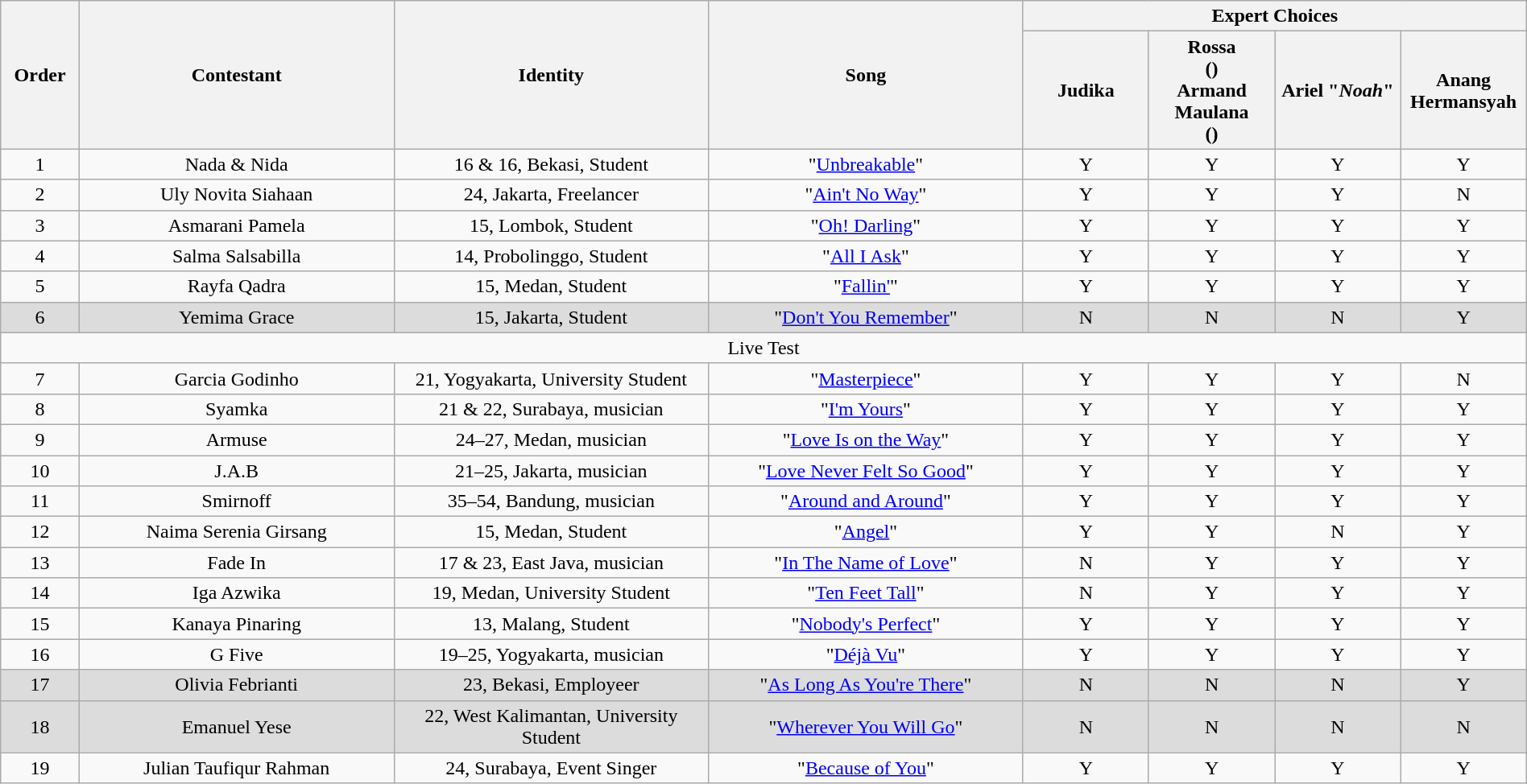<table class="wikitable" style="text-align:center; width:100%;">
<tr>
<th scope="col" rowspan="2" style="width:05%;">Order</th>
<th scope="col" rowspan="2" style="width:20%;">Contestant</th>
<th scope="col" rowspan="2" style="width:20%;">Identity</th>
<th scope="col" rowspan="2" style="width:20%;">Song</th>
<th scope="col" colspan="4" style="width:32%;">Expert Choices</th>
</tr>
<tr>
<th style="width:08%;">Judika</th>
<th style="width:08%;">Rossa <br> () <br> Armand Maulana <br> ()</th>
<th style="width:08%;">Ariel "<em>Noah</em>"</th>
<th style="width:08%;">Anang Hermansyah</th>
</tr>
<tr>
<td>1</td>
<td>Nada & Nida</td>
<td>16 & 16, Bekasi, Student</td>
<td>"<a href='#'>Unbreakable</a>"</td>
<td>Y</td>
<td>Y</td>
<td>Y</td>
<td>Y</td>
</tr>
<tr>
<td>2</td>
<td>Uly Novita Siahaan</td>
<td>24, Jakarta, Freelancer</td>
<td>"<a href='#'>Ain't No Way</a>"</td>
<td>Y</td>
<td>Y</td>
<td>Y</td>
<td>N</td>
</tr>
<tr>
<td>3</td>
<td>Asmarani Pamela</td>
<td>15, Lombok, Student</td>
<td>"<a href='#'>Oh! Darling</a>"</td>
<td>Y</td>
<td>Y</td>
<td>Y</td>
<td>Y</td>
</tr>
<tr>
<td>4</td>
<td>Salma Salsabilla</td>
<td>14, Probolinggo, Student</td>
<td>"<a href='#'>All I Ask</a>"</td>
<td>Y</td>
<td>Y</td>
<td>Y</td>
<td>Y</td>
</tr>
<tr>
<td>5</td>
<td>Rayfa Qadra</td>
<td>15, Medan, Student</td>
<td>"<a href='#'>Fallin'</a>"</td>
<td>Y</td>
<td>Y</td>
<td>Y</td>
<td>Y</td>
</tr>
<tr style="background:#DCDCDC;">
<td>6</td>
<td>Yemima Grace</td>
<td>15, Jakarta, Student</td>
<td>"<a href='#'>Don't You Remember</a>"</td>
<td>N</td>
<td>N</td>
<td>N</td>
<td>Y</td>
</tr>
<tr>
<td colspan=8 align=center>Live Test</td>
</tr>
<tr>
<td>7</td>
<td>Garcia Godinho</td>
<td>21, Yogyakarta, University Student</td>
<td>"<a href='#'>Masterpiece</a>"</td>
<td>Y</td>
<td>Y</td>
<td>Y</td>
<td>N</td>
</tr>
<tr>
<td>8</td>
<td>Syamka</td>
<td>21 & 22, Surabaya, musician</td>
<td>"<a href='#'>I'm Yours</a>"</td>
<td>Y</td>
<td>Y</td>
<td>Y</td>
<td>Y</td>
</tr>
<tr>
<td>9</td>
<td>Armuse</td>
<td>24–27, Medan, musician</td>
<td>"<a href='#'>Love Is on the Way</a>"</td>
<td>Y</td>
<td>Y</td>
<td>Y</td>
<td>Y</td>
</tr>
<tr>
<td>10</td>
<td>J.A.B</td>
<td>21–25, Jakarta, musician</td>
<td>"<a href='#'>Love Never Felt So Good</a>"</td>
<td>Y</td>
<td>Y</td>
<td>Y</td>
<td>Y</td>
</tr>
<tr>
<td>11</td>
<td>Smirnoff</td>
<td>35–54, Bandung, musician</td>
<td>"<a href='#'>Around and Around</a>"</td>
<td>Y</td>
<td>Y</td>
<td>Y</td>
<td>Y</td>
</tr>
<tr>
<td>12</td>
<td>Naima Serenia Girsang</td>
<td>15, Medan, Student</td>
<td>"<a href='#'>Angel</a>"</td>
<td>Y</td>
<td>Y</td>
<td>N</td>
<td>Y</td>
</tr>
<tr>
<td>13</td>
<td>Fade In</td>
<td>17 & 23, East Java, musician</td>
<td>"<a href='#'>In The Name of Love</a>"</td>
<td>N</td>
<td>Y</td>
<td>Y</td>
<td>Y</td>
</tr>
<tr>
<td>14</td>
<td>Iga Azwika</td>
<td>19, Medan, University Student</td>
<td>"<a href='#'>Ten Feet Tall</a>"</td>
<td>N</td>
<td>Y</td>
<td>Y</td>
<td>Y</td>
</tr>
<tr>
<td>15</td>
<td>Kanaya Pinaring</td>
<td>13, Malang, Student</td>
<td>"<a href='#'>Nobody's Perfect</a>"</td>
<td>Y</td>
<td>Y</td>
<td>Y</td>
<td>Y</td>
</tr>
<tr>
<td>16</td>
<td>G Five</td>
<td>19–25, Yogyakarta, musician</td>
<td>"<a href='#'>Déjà Vu</a>"</td>
<td>Y</td>
<td>Y</td>
<td>Y</td>
<td>Y</td>
</tr>
<tr style="background:#DCDCDC;">
<td>17</td>
<td>Olivia Febrianti</td>
<td>23, Bekasi, Employeer</td>
<td>"<a href='#'>As Long As You're There</a>"</td>
<td>N</td>
<td>N</td>
<td>N</td>
<td>Y</td>
</tr>
<tr style="background:#DCDCDC;">
<td>18</td>
<td>Emanuel Yese</td>
<td>22, West Kalimantan, University Student</td>
<td>"<a href='#'>Wherever You Will Go</a>"</td>
<td>N</td>
<td>N</td>
<td>N</td>
<td>N</td>
</tr>
<tr>
<td>19</td>
<td>Julian Taufiqur Rahman</td>
<td>24, Surabaya, Event Singer</td>
<td>"<a href='#'>Because of You</a>"</td>
<td>Y</td>
<td>Y</td>
<td>Y</td>
<td>Y</td>
</tr>
</table>
